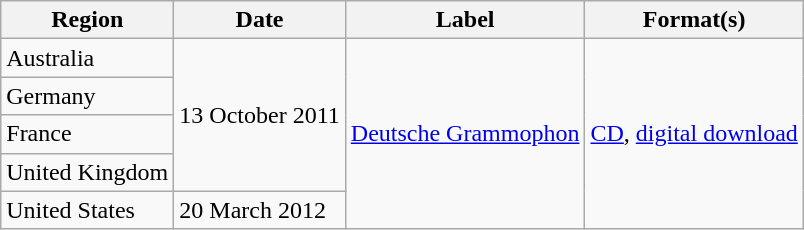<table class="wikitable plainrowheaders">
<tr>
<th scope="col">Region</th>
<th scope="col">Date</th>
<th scope="col">Label</th>
<th scope="col">Format(s)</th>
</tr>
<tr>
<td>Australia</td>
<td rowspan="4">13 October 2011</td>
<td rowspan="5"><a href='#'>Deutsche Grammophon</a></td>
<td rowspan="5"><a href='#'>CD</a>, <a href='#'>digital download</a></td>
</tr>
<tr>
<td>Germany</td>
</tr>
<tr>
<td>France</td>
</tr>
<tr>
<td>United Kingdom</td>
</tr>
<tr>
<td>United States</td>
<td>20 March 2012</td>
</tr>
</table>
